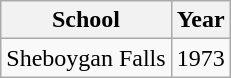<table class="wikitable">
<tr>
<th>School</th>
<th>Year</th>
</tr>
<tr>
<td>Sheboygan Falls</td>
<td>1973</td>
</tr>
</table>
